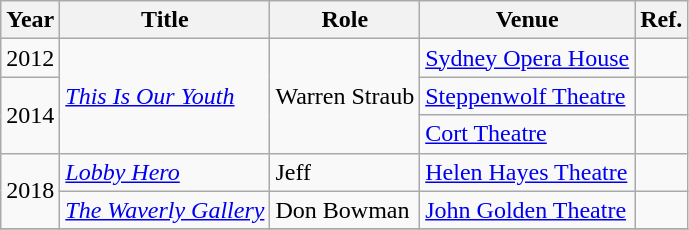<table class="wikitable">
<tr>
<th>Year</th>
<th>Title</th>
<th>Role</th>
<th>Venue</th>
<th>Ref.</th>
</tr>
<tr>
<td>2012</td>
<td rowspan="3"><em><a href='#'>This Is Our Youth</a></em></td>
<td rowspan="3">Warren Straub</td>
<td><a href='#'>Sydney Opera House</a></td>
<td></td>
</tr>
<tr>
<td rowspan="2">2014</td>
<td><a href='#'>Steppenwolf Theatre</a></td>
<td></td>
</tr>
<tr>
<td><a href='#'>Cort Theatre</a></td>
<td></td>
</tr>
<tr>
<td rowspan="2">2018</td>
<td><em><a href='#'>Lobby Hero</a></em></td>
<td>Jeff</td>
<td><a href='#'>Helen Hayes Theatre</a></td>
<td></td>
</tr>
<tr>
<td><em><a href='#'>The Waverly Gallery</a></em></td>
<td>Don Bowman</td>
<td><a href='#'>John Golden Theatre</a></td>
<td></td>
</tr>
<tr>
</tr>
</table>
